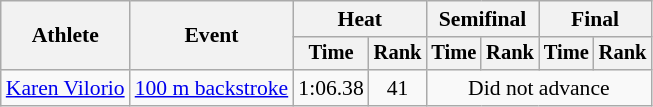<table class=wikitable style="font-size:90%">
<tr>
<th rowspan="2">Athlete</th>
<th rowspan="2">Event</th>
<th colspan="2">Heat</th>
<th colspan="2">Semifinal</th>
<th colspan="2">Final</th>
</tr>
<tr style="font-size:95%">
<th>Time</th>
<th>Rank</th>
<th>Time</th>
<th>Rank</th>
<th>Time</th>
<th>Rank</th>
</tr>
<tr align=center>
<td align=left><a href='#'>Karen Vilorio</a></td>
<td align=left><a href='#'>100 m backstroke</a></td>
<td>1:06.38</td>
<td>41</td>
<td colspan=4>Did not advance</td>
</tr>
</table>
